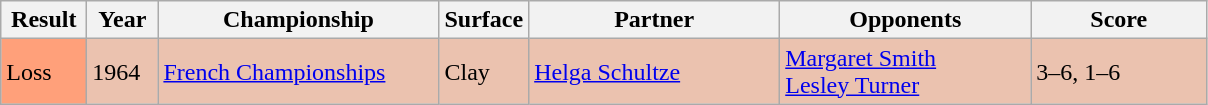<table class="sortable wikitable">
<tr>
<th style="width:50px">Result</th>
<th style="width:40px">Year</th>
<th style="width:180px">Championship</th>
<th style="width:50px">Surface</th>
<th style="width:160px">Partner</th>
<th style="width:160px">Opponents</th>
<th style="width:110px" class="unsortable">Score</th>
</tr>
<tr style="background:#ebc2af;">
<td style="background:#ffa07a;">Loss</td>
<td>1964</td>
<td><a href='#'>French Championships</a></td>
<td>Clay</td>
<td> <a href='#'>Helga Schultze</a></td>
<td> <a href='#'>Margaret Smith</a> <br>  <a href='#'>Lesley Turner</a></td>
<td>3–6, 1–6</td>
</tr>
</table>
